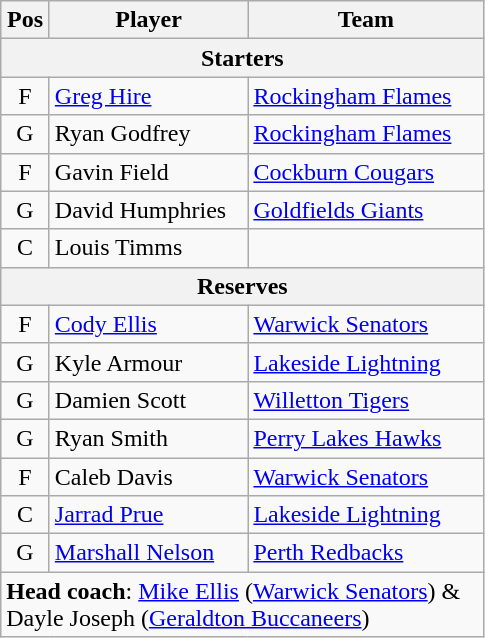<table class="wikitable" style="text-align:center">
<tr>
<th scope="col" width="25px">Pos</th>
<th scope="col" width="125px">Player</th>
<th scope="col" width="150px">Team</th>
</tr>
<tr>
<th scope="col" colspan="3">Starters</th>
</tr>
<tr>
<td>F</td>
<td style="text-align:left"><a href='#'>Greg Hire</a></td>
<td style="text-align:left"><a href='#'>Rockingham Flames</a></td>
</tr>
<tr>
<td>G</td>
<td style="text-align:left">Ryan Godfrey</td>
<td style="text-align:left"><a href='#'>Rockingham Flames</a></td>
</tr>
<tr>
<td>F</td>
<td style="text-align:left">Gavin Field</td>
<td style="text-align:left"><a href='#'>Cockburn Cougars</a></td>
</tr>
<tr>
<td>G</td>
<td style="text-align:left">David Humphries</td>
<td style="text-align:left"><a href='#'>Goldfields Giants</a></td>
</tr>
<tr>
<td>C</td>
<td style="text-align:left">Louis Timms</td>
<td style="text-align:left"></td>
</tr>
<tr>
<th scope="col" colspan="3">Reserves</th>
</tr>
<tr>
<td>F</td>
<td style="text-align:left"><a href='#'>Cody Ellis</a></td>
<td style="text-align:left"><a href='#'>Warwick Senators</a></td>
</tr>
<tr>
<td>G</td>
<td style="text-align:left">Kyle Armour</td>
<td style="text-align:left"><a href='#'>Lakeside Lightning</a></td>
</tr>
<tr>
<td>G</td>
<td style="text-align:left">Damien Scott</td>
<td style="text-align:left"><a href='#'>Willetton Tigers</a></td>
</tr>
<tr>
<td>G</td>
<td style="text-align:left">Ryan Smith</td>
<td style="text-align:left"><a href='#'>Perry Lakes Hawks</a></td>
</tr>
<tr>
<td>F</td>
<td style="text-align:left">Caleb Davis</td>
<td style="text-align:left"><a href='#'>Warwick Senators</a></td>
</tr>
<tr>
<td>C</td>
<td style="text-align:left"><a href='#'>Jarrad Prue</a></td>
<td style="text-align:left"><a href='#'>Lakeside Lightning</a></td>
</tr>
<tr>
<td>G</td>
<td style="text-align:left"><a href='#'>Marshall Nelson</a></td>
<td style="text-align:left"><a href='#'>Perth Redbacks</a></td>
</tr>
<tr>
<td style="text-align:left" colspan="3"><strong>Head coach</strong>: <a href='#'>Mike Ellis</a> (<a href='#'>Warwick Senators</a>) & Dayle Joseph (<a href='#'>Geraldton Buccaneers</a>)</td>
</tr>
</table>
